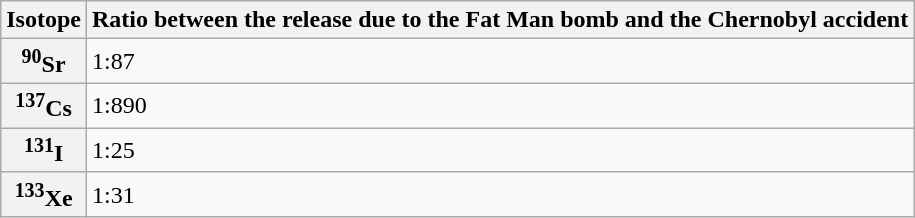<table class="wikitable">
<tr>
<th>Isotope</th>
<th>Ratio between the release due to the Fat Man bomb and the Chernobyl accident</th>
</tr>
<tr>
<th><sup>90</sup>Sr</th>
<td>1:87</td>
</tr>
<tr>
<th><sup>137</sup>Cs</th>
<td>1:890</td>
</tr>
<tr>
<th><sup>131</sup>I</th>
<td>1:25</td>
</tr>
<tr>
<th><sup>133</sup>Xe</th>
<td>1:31</td>
</tr>
</table>
